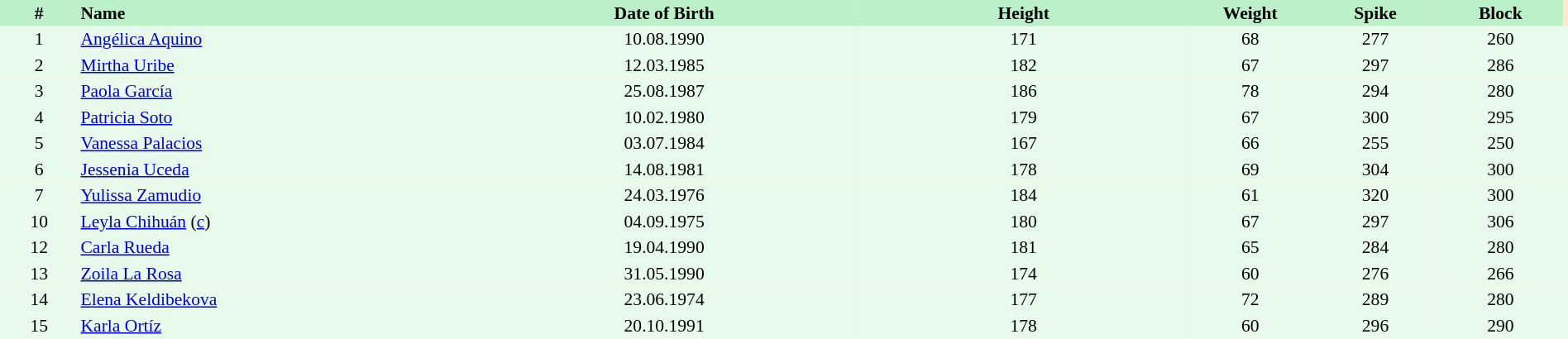<table border=0 cellpadding=2 cellspacing=0  |- bgcolor=#FFECCE style="text-align:center; font-size:90%;" width=100%>
<tr bgcolor=#BBF0C9>
<th width=5%>#</th>
<th width=25% align=left>Name</th>
<th width=25%>Date of Birth</th>
<th width=21%>Height</th>
<th width=8%>Weight</th>
<th width=8%>Spike</th>
<th width=8%>Block</th>
</tr>
<tr bgcolor=#E7FAEC>
<td>1</td>
<td align=left><a href='#'>Angélica Aquino</a></td>
<td>10.08.1990</td>
<td>171</td>
<td>68</td>
<td>277</td>
<td>260</td>
<td></td>
</tr>
<tr bgcolor=#E7FAEC>
<td>2</td>
<td align=left><a href='#'>Mirtha Uribe</a></td>
<td>12.03.1985</td>
<td>182</td>
<td>67</td>
<td>297</td>
<td>286</td>
<td></td>
</tr>
<tr bgcolor=#E7FAEC>
<td>3</td>
<td align=left><a href='#'>Paola García</a></td>
<td>25.08.1987</td>
<td>186</td>
<td>78</td>
<td>294</td>
<td>280</td>
<td></td>
</tr>
<tr bgcolor=#E7FAEC>
<td>4</td>
<td align=left><a href='#'>Patricia Soto</a></td>
<td>10.02.1980</td>
<td>179</td>
<td>67</td>
<td>300</td>
<td>295</td>
<td></td>
</tr>
<tr bgcolor=#E7FAEC>
<td>5</td>
<td align=left><a href='#'>Vanessa Palacios</a></td>
<td>03.07.1984</td>
<td>167</td>
<td>66</td>
<td>255</td>
<td>250</td>
<td></td>
</tr>
<tr bgcolor=#E7FAEC>
<td>6</td>
<td align=left><a href='#'>Jessenia Uceda</a></td>
<td>14.08.1981</td>
<td>178</td>
<td>69</td>
<td>304</td>
<td>300</td>
<td></td>
</tr>
<tr bgcolor=#E7FAEC>
<td>7</td>
<td align=left><a href='#'>Yulissa Zamudio</a></td>
<td>24.03.1976</td>
<td>184</td>
<td>61</td>
<td>320</td>
<td>300</td>
<td></td>
</tr>
<tr bgcolor=#E7FAEC>
<td>10</td>
<td align=left><a href='#'>Leyla Chihuán</a> (<a href='#'>c</a>)</td>
<td>04.09.1975</td>
<td>180</td>
<td>67</td>
<td>297</td>
<td>306</td>
<td></td>
</tr>
<tr bgcolor=#E7FAEC>
<td>12</td>
<td align=left><a href='#'>Carla Rueda</a></td>
<td>19.04.1990</td>
<td>181</td>
<td>65</td>
<td>284</td>
<td>280</td>
<td></td>
</tr>
<tr bgcolor=#E7FAEC>
<td>13</td>
<td align=left><a href='#'>Zoila La Rosa</a></td>
<td>31.05.1990</td>
<td>174</td>
<td>60</td>
<td>276</td>
<td>266</td>
<td></td>
</tr>
<tr bgcolor=#E7FAEC>
<td>14</td>
<td align=left><a href='#'>Elena Keldibekova</a></td>
<td>23.06.1974</td>
<td>177</td>
<td>72</td>
<td>289</td>
<td>280</td>
<td></td>
</tr>
<tr bgcolor=#E7FAEC>
<td>15</td>
<td align=left><a href='#'>Karla Ortíz</a></td>
<td>20.10.1991</td>
<td>178</td>
<td>60</td>
<td>296</td>
<td>290</td>
<td></td>
</tr>
</table>
